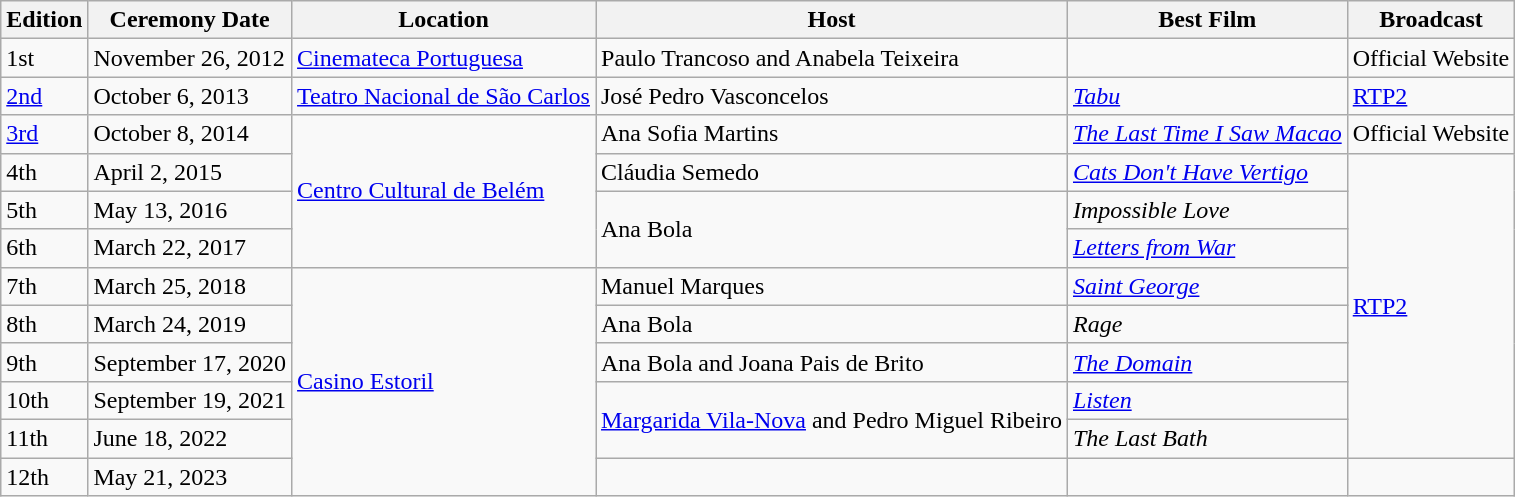<table class="wikitable">
<tr>
<th>Edition</th>
<th>Ceremony Date</th>
<th>Location</th>
<th>Host</th>
<th>Best Film</th>
<th>Broadcast</th>
</tr>
<tr>
<td>1st</td>
<td>November 26, 2012</td>
<td><a href='#'>Cinemateca Portuguesa</a></td>
<td>Paulo Trancoso and Anabela Teixeira</td>
<td></td>
<td>Official Website</td>
</tr>
<tr>
<td><a href='#'>2nd</a></td>
<td>October 6, 2013</td>
<td><a href='#'>Teatro Nacional de São Carlos</a></td>
<td>José Pedro Vasconcelos</td>
<td><em><a href='#'>Tabu</a></em></td>
<td><a href='#'>RTP2</a></td>
</tr>
<tr>
<td><a href='#'>3rd</a></td>
<td>October 8, 2014</td>
<td rowspan="4"><a href='#'>Centro Cultural de Belém</a></td>
<td>Ana Sofia Martins</td>
<td><em><a href='#'>The Last Time I Saw Macao</a></em></td>
<td>Official Website</td>
</tr>
<tr>
<td>4th</td>
<td>April 2, 2015</td>
<td>Cláudia Semedo</td>
<td><em><a href='#'>Cats Don't Have Vertigo</a></em></td>
<td rowspan="8"><a href='#'>RTP2</a></td>
</tr>
<tr>
<td>5th</td>
<td>May 13, 2016</td>
<td rowspan="2">Ana Bola</td>
<td><em>Impossible Love</em></td>
</tr>
<tr>
<td>6th</td>
<td>March 22, 2017</td>
<td><em><a href='#'>Letters from War</a></em></td>
</tr>
<tr>
<td>7th</td>
<td>March 25, 2018</td>
<td rowspan="6"><a href='#'>Casino Estoril</a></td>
<td>Manuel Marques</td>
<td><em><a href='#'>Saint George</a></em></td>
</tr>
<tr>
<td>8th</td>
<td>March 24, 2019</td>
<td>Ana Bola</td>
<td><em>Rage</em></td>
</tr>
<tr>
<td>9th</td>
<td>September 17, 2020</td>
<td>Ana Bola and Joana Pais de Brito</td>
<td><em><a href='#'>The Domain</a></em></td>
</tr>
<tr>
<td>10th</td>
<td>September 19, 2021</td>
<td rowspan="2"><a href='#'>Margarida Vila-Nova</a> and Pedro Miguel Ribeiro</td>
<td><em><a href='#'>Listen</a></em></td>
</tr>
<tr>
<td>11th</td>
<td>June 18, 2022</td>
<td><em>The Last Bath</em></td>
</tr>
<tr>
<td>12th</td>
<td>May 21, 2023</td>
<td></td>
<td><em></em></td>
</tr>
</table>
